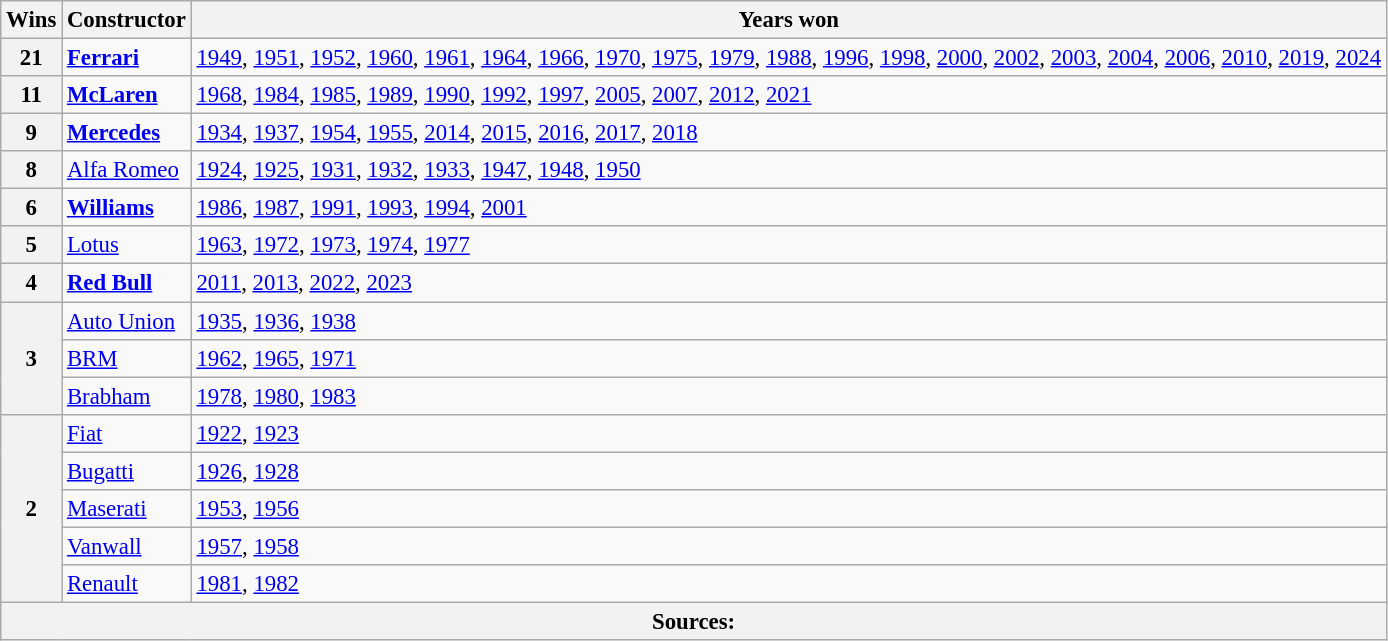<table class="wikitable" style="font-size: 95%">
<tr>
<th>Wins</th>
<th>Constructor</th>
<th>Years won</th>
</tr>
<tr>
<th>21</th>
<td> <strong><a href='#'>Ferrari</a></strong></td>
<td><span><a href='#'>1949</a>,</span> <a href='#'>1951</a>, <a href='#'>1952</a>, <a href='#'>1960</a>, <a href='#'>1961</a>, <a href='#'>1964</a>, <a href='#'>1966</a>, <a href='#'>1970</a>, <a href='#'>1975</a>, <a href='#'>1979</a>, <a href='#'>1988</a>, <a href='#'>1996</a>, <a href='#'>1998</a>, <a href='#'>2000</a>, <a href='#'>2002</a>, <a href='#'>2003</a>, <a href='#'>2004</a>, <a href='#'>2006</a>, <a href='#'>2010</a>, <a href='#'>2019</a>, <a href='#'>2024</a></td>
</tr>
<tr>
<th>11</th>
<td> <strong><a href='#'>McLaren</a></strong></td>
<td><a href='#'>1968</a>, <a href='#'>1984</a>, <a href='#'>1985</a>, <a href='#'>1989</a>, <a href='#'>1990</a>, <a href='#'>1992</a>, <a href='#'>1997</a>, <a href='#'>2005</a>, <a href='#'>2007</a>, <a href='#'>2012</a>, <a href='#'>2021</a></td>
</tr>
<tr>
<th>9</th>
<td> <strong><a href='#'>Mercedes</a></strong></td>
<td><span><a href='#'>1934</a>,</span><span> <a href='#'>1937</a>,</span> <a href='#'>1954</a>, <a href='#'>1955</a>, <a href='#'>2014</a>, <a href='#'>2015</a>, <a href='#'>2016</a>, <a href='#'>2017</a>, <a href='#'>2018</a></td>
</tr>
<tr>
<th>8</th>
<td> <a href='#'>Alfa Romeo</a></td>
<td><span><a href='#'>1924</a>,</span><span> <a href='#'>1925</a>,</span><span> <a href='#'>1931</a>, <a href='#'>1932</a>,</span><span> <a href='#'>1933</a>, <a href='#'>1947</a>, <a href='#'>1948</a>,</span> <a href='#'>1950</a></td>
</tr>
<tr>
<th>6</th>
<td> <strong><a href='#'>Williams</a></strong></td>
<td><a href='#'>1986</a>, <a href='#'>1987</a>, <a href='#'>1991</a>, <a href='#'>1993</a>, <a href='#'>1994</a>, <a href='#'>2001</a></td>
</tr>
<tr>
<th rowspan="1">5</th>
<td> <a href='#'>Lotus</a></td>
<td><a href='#'>1963</a>, <a href='#'>1972</a>, <a href='#'>1973</a>, <a href='#'>1974</a>, <a href='#'>1977</a></td>
</tr>
<tr>
<th>4</th>
<td> <strong><a href='#'>Red Bull</a></strong></td>
<td><a href='#'>2011</a>, <a href='#'>2013</a>, <a href='#'>2022</a>, <a href='#'>2023</a></td>
</tr>
<tr>
<th rowspan="3">3</th>
<td> <a href='#'>Auto Union</a></td>
<td><span><a href='#'>1935</a>, <a href='#'>1936</a>, <a href='#'>1938</a></span></td>
</tr>
<tr>
<td> <a href='#'>BRM</a></td>
<td><a href='#'>1962</a>, <a href='#'>1965</a>, <a href='#'>1971</a></td>
</tr>
<tr>
<td> <a href='#'>Brabham</a></td>
<td><a href='#'>1978</a>, <a href='#'>1980</a>, <a href='#'>1983</a></td>
</tr>
<tr>
<th rowspan="5">2</th>
<td> <a href='#'>Fiat</a></td>
<td><span><a href='#'>1922</a>, <a href='#'>1923</a></span></td>
</tr>
<tr>
<td> <a href='#'>Bugatti</a></td>
<td><span><a href='#'>1926</a>, <a href='#'>1928</a></span></td>
</tr>
<tr>
<td> <a href='#'>Maserati</a></td>
<td><a href='#'>1953</a>, <a href='#'>1956</a></td>
</tr>
<tr>
<td> <a href='#'>Vanwall</a></td>
<td><a href='#'>1957</a>, <a href='#'>1958</a></td>
</tr>
<tr>
<td> <a href='#'>Renault</a></td>
<td><a href='#'>1981</a>, <a href='#'>1982</a></td>
</tr>
<tr>
<th colspan=3>Sources:</th>
</tr>
</table>
